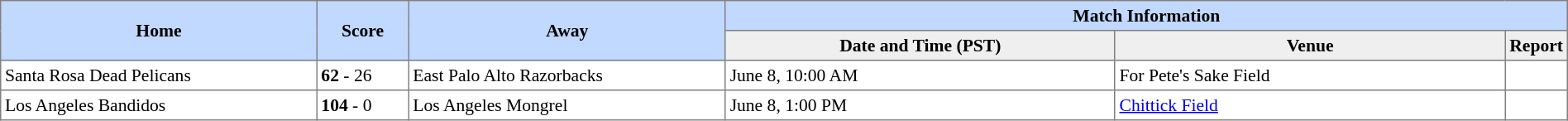<table border="1" cellpadding="3" cellspacing="0" style="border-collapse:collapse; font-size:90%; width:100%">
<tr style="background:#c1d8ff;">
<th rowspan="2" style="width:21%;">Home</th>
<th rowspan="2" style="width:6%;">Score</th>
<th rowspan="2" style="width:21%;">Away</th>
<th colspan="3">Match Information</th>
</tr>
<tr style="background:#efefef;">
<th width="26%">Date and Time (PST)</th>
<th width="26%">Venue</th>
<td><strong>Report</strong></td>
</tr>
<tr>
<td> Santa Rosa Dead Pelicans</td>
<td><strong>62</strong> - 26</td>
<td> East Palo Alto Razorbacks</td>
<td>June 8, 10:00 AM</td>
<td>For Pete's Sake Field</td>
<td></td>
</tr>
<tr>
<td> Los Angeles Bandidos</td>
<td><strong>104</strong> - 0</td>
<td> Los Angeles Mongrel</td>
<td>June 8, 1:00 PM</td>
<td><a href='#'>Chittick Field</a></td>
<td></td>
</tr>
</table>
